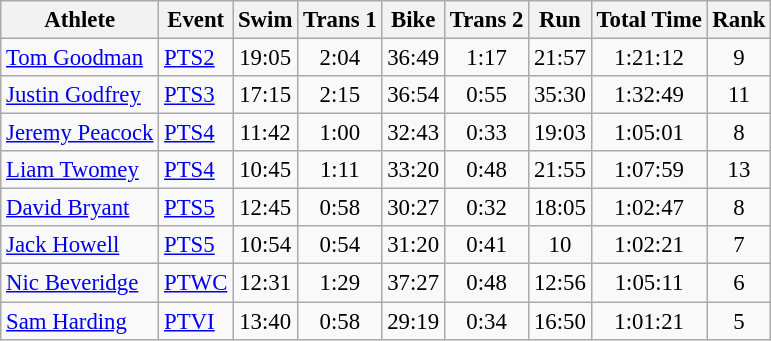<table class=wikitable style=font-size:95%;text-align:center>
<tr>
<th>Athlete</th>
<th>Event</th>
<th>Swim</th>
<th>Trans 1</th>
<th>Bike</th>
<th>Trans 2</th>
<th>Run</th>
<th>Total Time</th>
<th>Rank</th>
</tr>
<tr>
<td align=left><a href='#'>Tom Goodman</a></td>
<td align=left><a href='#'>PTS2</a></td>
<td>19:05</td>
<td>2:04</td>
<td>36:49</td>
<td>1:17</td>
<td>21:57</td>
<td>1:21:12</td>
<td>9</td>
</tr>
<tr>
<td align=left><a href='#'>Justin Godfrey</a></td>
<td align=left><a href='#'>PTS3</a></td>
<td>17:15</td>
<td>2:15</td>
<td>36:54</td>
<td>0:55</td>
<td>35:30</td>
<td>1:32:49</td>
<td>11</td>
</tr>
<tr>
<td align=left><a href='#'>Jeremy Peacock</a></td>
<td align=left><a href='#'>PTS4</a></td>
<td>11:42</td>
<td>1:00</td>
<td>32:43</td>
<td>0:33</td>
<td>19:03</td>
<td>1:05:01</td>
<td>8</td>
</tr>
<tr>
<td align=left><a href='#'>Liam Twomey</a></td>
<td align=left><a href='#'>PTS4</a></td>
<td>10:45</td>
<td>1:11</td>
<td>33:20</td>
<td>0:48</td>
<td>21:55</td>
<td>1:07:59</td>
<td>13</td>
</tr>
<tr>
<td align=left><a href='#'>David Bryant</a></td>
<td align=left><a href='#'>PTS5</a></td>
<td>12:45</td>
<td>0:58</td>
<td>30:27</td>
<td>0:32</td>
<td>18:05</td>
<td>1:02:47</td>
<td>8</td>
</tr>
<tr>
<td align=left><a href='#'>Jack Howell</a></td>
<td align=left><a href='#'>PTS5</a></td>
<td>10:54</td>
<td>0:54</td>
<td>31:20</td>
<td>0:41</td>
<td>10</td>
<td>1:02:21</td>
<td>7</td>
</tr>
<tr>
<td align=left><a href='#'>Nic Beveridge</a></td>
<td align=left><a href='#'>PTWC</a></td>
<td>12:31</td>
<td>1:29</td>
<td>37:27</td>
<td>0:48</td>
<td>12:56</td>
<td>1:05:11</td>
<td>6</td>
</tr>
<tr>
<td align=left><a href='#'>Sam Harding</a><br></td>
<td align=left><a href='#'>PTVI</a></td>
<td>13:40</td>
<td>0:58</td>
<td>29:19</td>
<td>0:34</td>
<td>16:50</td>
<td>1:01:21</td>
<td>5</td>
</tr>
</table>
